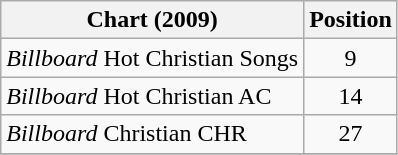<table class="wikitable">
<tr>
<th>Chart (2009)</th>
<th>Position</th>
</tr>
<tr>
<td><em>Billboard</em> Hot Christian Songs</td>
<td align="center">9</td>
</tr>
<tr>
<td><em>Billboard</em> Hot Christian AC</td>
<td align="center">14</td>
</tr>
<tr>
<td><em>Billboard</em> Christian CHR</td>
<td align="center">27</td>
</tr>
<tr>
</tr>
</table>
